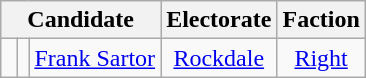<table class="wikitable" style="text-align:center">
<tr>
<th colspan=3>Candidate</th>
<th>Electorate</th>
<th>Faction</th>
</tr>
<tr>
<td width="3pt" > </td>
<td></td>
<td><a href='#'>Frank Sartor</a></td>
<td><a href='#'>Rockdale</a></td>
<td><a href='#'>Right</a></td>
</tr>
</table>
